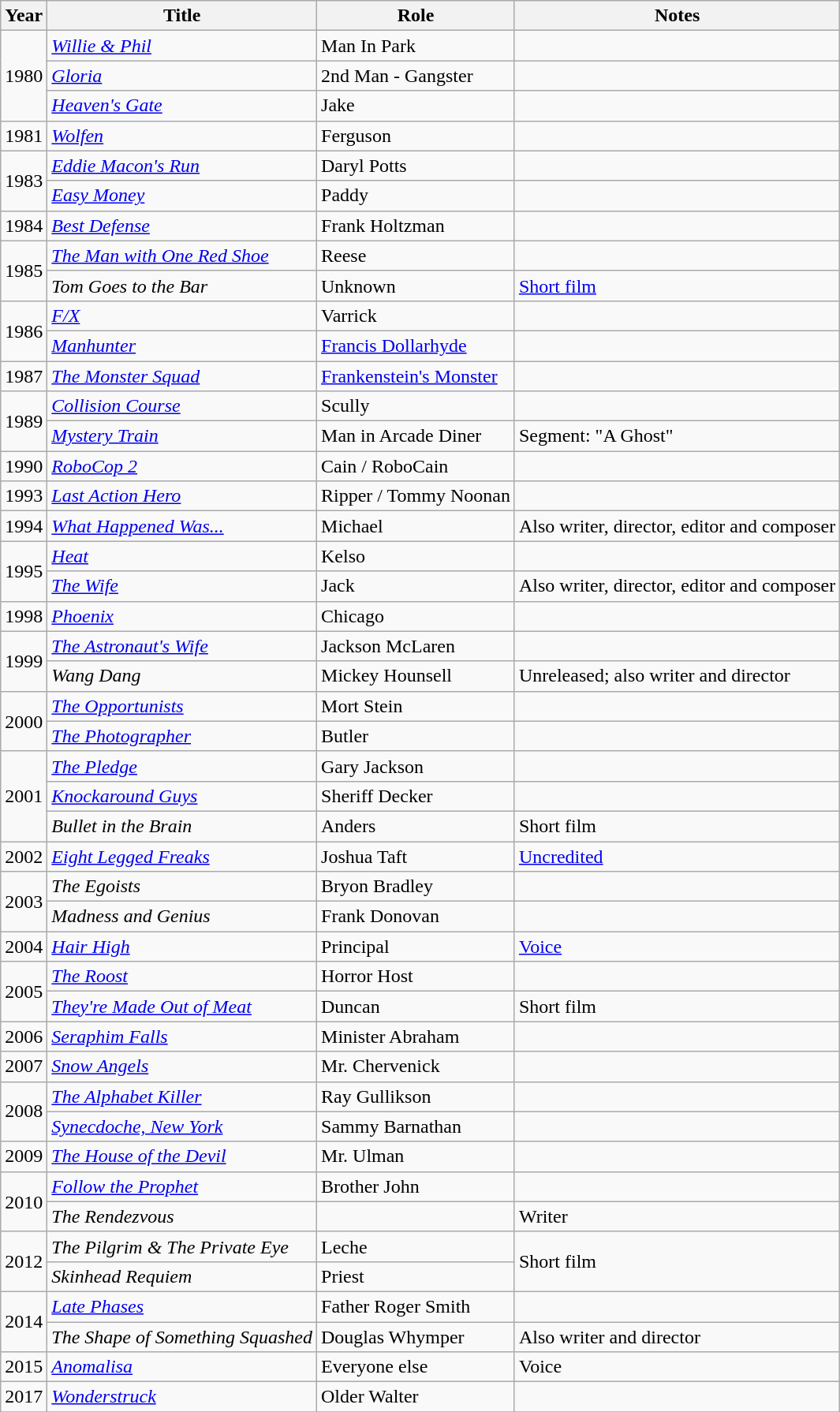<table class="wikitable sortable">
<tr>
<th>Year</th>
<th>Title</th>
<th>Role</th>
<th class="unsortable">Notes</th>
</tr>
<tr>
<td rowspan="3">1980</td>
<td><em><a href='#'>Willie & Phil</a></em></td>
<td>Man In Park</td>
<td></td>
</tr>
<tr>
<td><em><a href='#'>Gloria</a></em></td>
<td>2nd Man - Gangster</td>
<td></td>
</tr>
<tr>
<td><em><a href='#'>Heaven's Gate</a></em></td>
<td>Jake</td>
<td></td>
</tr>
<tr>
<td>1981</td>
<td><em><a href='#'>Wolfen</a></em></td>
<td>Ferguson</td>
<td></td>
</tr>
<tr>
<td rowspan="2">1983</td>
<td><em><a href='#'>Eddie Macon's Run</a></em></td>
<td>Daryl Potts</td>
<td></td>
</tr>
<tr>
<td><em><a href='#'>Easy Money</a></em></td>
<td>Paddy</td>
<td></td>
</tr>
<tr>
<td>1984</td>
<td><em><a href='#'>Best Defense</a></em></td>
<td>Frank Holtzman</td>
<td></td>
</tr>
<tr>
<td rowspan="2">1985</td>
<td><em><a href='#'>The Man with One Red Shoe</a></em></td>
<td>Reese</td>
<td></td>
</tr>
<tr>
<td><em>Tom Goes to the Bar</em></td>
<td>Unknown</td>
<td><a href='#'>Short film</a></td>
</tr>
<tr>
<td rowspan="2">1986</td>
<td><em><a href='#'>F/X</a></em></td>
<td>Varrick</td>
<td></td>
</tr>
<tr>
<td><em><a href='#'>Manhunter</a></em></td>
<td><a href='#'>Francis Dollarhyde</a></td>
<td></td>
</tr>
<tr>
<td>1987</td>
<td><em><a href='#'>The Monster Squad</a></em></td>
<td><a href='#'>Frankenstein's Monster</a></td>
<td></td>
</tr>
<tr>
<td rowspan="2">1989</td>
<td><em><a href='#'>Collision Course</a></em></td>
<td>Scully</td>
<td></td>
</tr>
<tr>
<td><em><a href='#'>Mystery Train</a></em></td>
<td>Man in Arcade Diner</td>
<td>Segment: "A Ghost"</td>
</tr>
<tr>
<td>1990</td>
<td><em><a href='#'>RoboCop 2</a></em></td>
<td>Cain / RoboCain</td>
<td></td>
</tr>
<tr>
<td>1993</td>
<td><em><a href='#'>Last Action Hero</a></em></td>
<td>Ripper / Tommy Noonan</td>
<td></td>
</tr>
<tr>
<td>1994</td>
<td><em><a href='#'>What Happened Was...</a></em></td>
<td>Michael</td>
<td>Also writer, director, editor and composer</td>
</tr>
<tr>
<td rowspan="2">1995</td>
<td><em><a href='#'>Heat</a></em></td>
<td>Kelso</td>
<td></td>
</tr>
<tr>
<td><em><a href='#'>The Wife</a></em></td>
<td>Jack</td>
<td>Also writer, director, editor and composer</td>
</tr>
<tr>
<td>1998</td>
<td><em><a href='#'>Phoenix</a></em></td>
<td>Chicago</td>
<td></td>
</tr>
<tr>
<td rowspan="2">1999</td>
<td><em><a href='#'>The Astronaut's Wife</a></em></td>
<td>Jackson McLaren</td>
<td></td>
</tr>
<tr>
<td><em>Wang Dang</em></td>
<td>Mickey Hounsell</td>
<td>Unreleased; also writer and director</td>
</tr>
<tr>
<td rowspan="2">2000</td>
<td><em><a href='#'>The Opportunists</a></em></td>
<td>Mort Stein</td>
<td></td>
</tr>
<tr>
<td><em><a href='#'>The Photographer</a></em></td>
<td>Butler</td>
<td></td>
</tr>
<tr>
<td rowspan="3">2001</td>
<td><em><a href='#'>The Pledge</a></em></td>
<td>Gary Jackson</td>
<td></td>
</tr>
<tr>
<td><em><a href='#'>Knockaround Guys</a></em></td>
<td>Sheriff Decker</td>
<td></td>
</tr>
<tr>
<td><em>Bullet in the Brain</em></td>
<td>Anders</td>
<td>Short film</td>
</tr>
<tr>
<td>2002</td>
<td><em><a href='#'>Eight Legged Freaks</a></em></td>
<td>Joshua Taft</td>
<td><a href='#'>Uncredited</a></td>
</tr>
<tr>
<td rowspan="2">2003</td>
<td><em>The Egoists</em></td>
<td>Bryon Bradley</td>
<td></td>
</tr>
<tr>
<td><em>Madness and Genius</em></td>
<td>Frank Donovan</td>
<td></td>
</tr>
<tr>
<td>2004</td>
<td><em><a href='#'>Hair High</a></em></td>
<td>Principal</td>
<td><a href='#'>Voice</a></td>
</tr>
<tr>
<td rowspan="2">2005</td>
<td><em><a href='#'>The Roost</a></em></td>
<td>Horror Host</td>
<td></td>
</tr>
<tr>
<td><em><a href='#'>They're Made Out of Meat</a></em></td>
<td>Duncan</td>
<td>Short film</td>
</tr>
<tr>
<td>2006</td>
<td><em><a href='#'>Seraphim Falls</a></em></td>
<td>Minister Abraham</td>
<td></td>
</tr>
<tr>
<td>2007</td>
<td><em><a href='#'>Snow Angels</a></em></td>
<td>Mr. Chervenick</td>
<td></td>
</tr>
<tr>
<td rowspan="2">2008</td>
<td><em><a href='#'>The Alphabet Killer</a></em></td>
<td>Ray Gullikson</td>
<td></td>
</tr>
<tr>
<td><em><a href='#'>Synecdoche, New York</a></em></td>
<td>Sammy Barnathan</td>
<td></td>
</tr>
<tr>
<td>2009</td>
<td><em><a href='#'>The House of the Devil</a></em></td>
<td>Mr. Ulman</td>
<td></td>
</tr>
<tr>
<td rowspan="2">2010</td>
<td><em><a href='#'>Follow the Prophet</a></em></td>
<td>Brother John</td>
<td></td>
</tr>
<tr>
<td><em>The Rendezvous</em></td>
<td></td>
<td>Writer</td>
</tr>
<tr>
<td rowspan="2">2012</td>
<td><em>The Pilgrim & The Private Eye</em></td>
<td>Leche</td>
<td rowspan="2">Short film</td>
</tr>
<tr>
<td><em>Skinhead Requiem</em></td>
<td>Priest</td>
</tr>
<tr>
<td rowspan="2">2014</td>
<td><em><a href='#'>Late Phases</a></em></td>
<td>Father Roger Smith</td>
<td></td>
</tr>
<tr>
<td><em>The Shape of Something Squashed</em></td>
<td>Douglas Whymper</td>
<td>Also writer and director</td>
</tr>
<tr>
<td>2015</td>
<td><em><a href='#'>Anomalisa</a></em></td>
<td>Everyone else</td>
<td>Voice</td>
</tr>
<tr>
<td>2017</td>
<td><em><a href='#'>Wonderstruck</a></em></td>
<td>Older Walter</td>
<td></td>
</tr>
<tr>
</tr>
</table>
